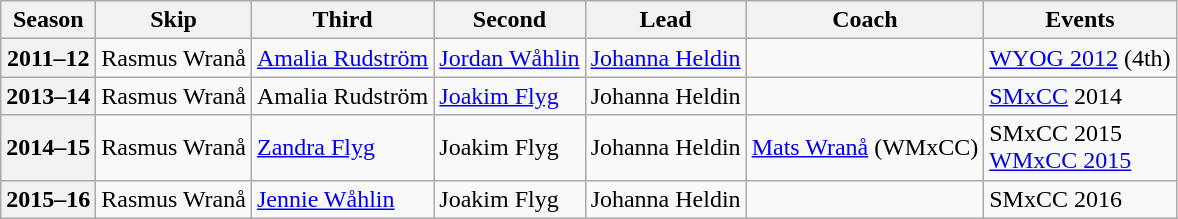<table class="wikitable">
<tr>
<th scope="col">Season</th>
<th scope="col">Skip</th>
<th scope="col">Third</th>
<th scope="col">Second</th>
<th scope="col">Lead</th>
<th scope="col">Coach</th>
<th scope="col">Events</th>
</tr>
<tr>
<th scope="row">2011–12</th>
<td>Rasmus Wranå</td>
<td><a href='#'>Amalia Rudström</a></td>
<td><a href='#'>Jordan Wåhlin</a></td>
<td><a href='#'>Johanna Heldin</a></td>
<td></td>
<td><a href='#'>WYOG 2012</a> (4th)</td>
</tr>
<tr>
<th scope="row">2013–14</th>
<td>Rasmus Wranå</td>
<td>Amalia Rudström</td>
<td><a href='#'>Joakim Flyg</a></td>
<td>Johanna Heldin</td>
<td></td>
<td><a href='#'>SMxCC</a> 2014 </td>
</tr>
<tr>
<th scope="row">2014–15</th>
<td>Rasmus Wranå</td>
<td><a href='#'>Zandra Flyg</a></td>
<td>Joakim Flyg</td>
<td>Johanna Heldin</td>
<td><a href='#'>Mats Wranå</a> (WMxCC)</td>
<td>SMxCC 2015 <br><a href='#'>WMxCC 2015</a> </td>
</tr>
<tr>
<th scope="row">2015–16</th>
<td>Rasmus Wranå</td>
<td><a href='#'>Jennie Wåhlin</a></td>
<td>Joakim Flyg</td>
<td>Johanna Heldin</td>
<td></td>
<td>SMxCC 2016 </td>
</tr>
</table>
